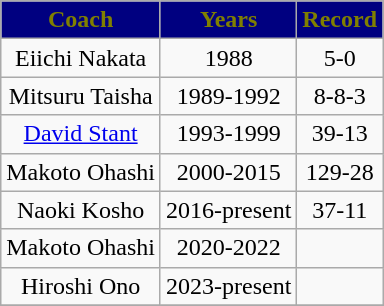<table class="wikitable" style="text-align:center">
<tr>
<th style="background:#000080;color:#808000">Coach</th>
<th style="background:#000080;color:#808000">Years</th>
<th style="background:#000080;color:#808000">Record</th>
</tr>
<tr>
<td>Eiichi Nakata</td>
<td>1988</td>
<td>5-0 </td>
</tr>
<tr>
<td>Mitsuru Taisha</td>
<td>1989-1992</td>
<td>8-8-3 </td>
</tr>
<tr>
<td><a href='#'>David Stant</a></td>
<td>1993-1999</td>
<td>39-13 </td>
</tr>
<tr>
<td>Makoto Ohashi</td>
<td>2000-2015</td>
<td>129-28 </td>
</tr>
<tr>
<td>Naoki Kosho</td>
<td>2016-present</td>
<td>37-11 </td>
</tr>
<tr>
<td>Makoto Ohashi</td>
<td>2020-2022</td>
<td></td>
</tr>
<tr>
<td>Hiroshi Ono</td>
<td>2023-present</td>
<td></td>
</tr>
<tr>
</tr>
</table>
